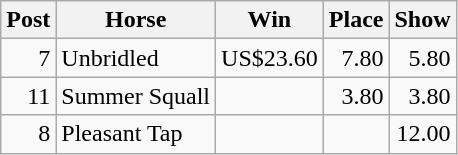<table class="wikitable" border="1">
<tr>
<th>Post</th>
<th>Horse</th>
<th>Win</th>
<th>Place</th>
<th>Show</th>
</tr>
<tr>
<td align="right">7</td>
<td>Unbridled</td>
<td align="right">US$23.60</td>
<td align="right">7.80</td>
<td align="right">5.80</td>
</tr>
<tr>
<td align="right">11</td>
<td>Summer Squall</td>
<td></td>
<td align="right">3.80</td>
<td align="right">3.80</td>
</tr>
<tr>
<td align="right">8</td>
<td>Pleasant Tap</td>
<td></td>
<td></td>
<td align="right">12.00</td>
</tr>
</table>
